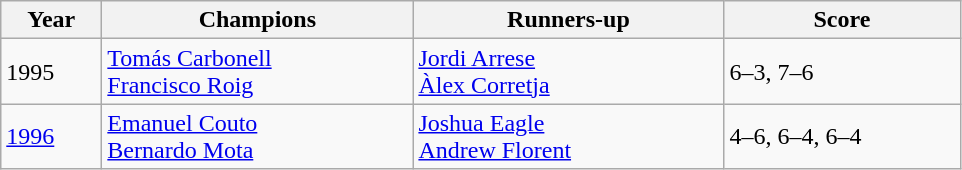<table class="wikitable">
<tr>
<th width=60>Year</th>
<th width=200>Champions</th>
<th width=200>Runners-up</th>
<th width=150>Score</th>
</tr>
<tr>
<td>1995</td>
<td> <a href='#'>Tomás Carbonell</a><br> <a href='#'>Francisco Roig</a></td>
<td> <a href='#'>Jordi Arrese</a><br> <a href='#'>Àlex Corretja</a></td>
<td>6–3, 7–6</td>
</tr>
<tr>
<td><a href='#'>1996</a></td>
<td> <a href='#'>Emanuel Couto</a><br> <a href='#'>Bernardo Mota</a></td>
<td> <a href='#'>Joshua Eagle</a><br> <a href='#'>Andrew Florent</a></td>
<td>4–6, 6–4, 6–4</td>
</tr>
</table>
